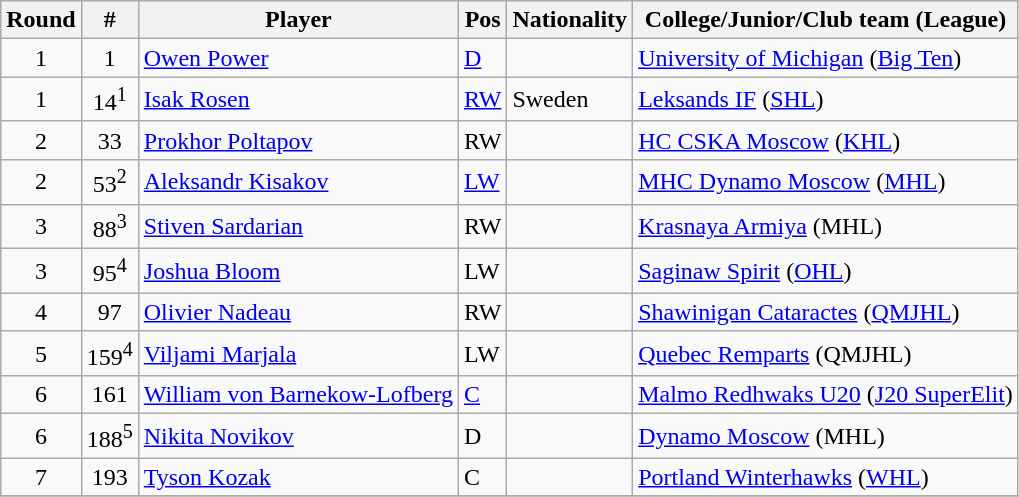<table class="wikitable">
<tr>
<th>Round</th>
<th>#</th>
<th>Player</th>
<th>Pos</th>
<th>Nationality</th>
<th>College/Junior/Club team (League)</th>
</tr>
<tr>
<td style="text-align:center;">1</td>
<td style="text-align:center;">1</td>
<td><a href='#'>Owen Power</a></td>
<td><a href='#'>D</a></td>
<td></td>
<td><a href='#'>University of Michigan</a> (<a href='#'>Big Ten</a>)</td>
</tr>
<tr>
<td style="text-align:center;">1</td>
<td style="text-align:center;">14<sup>1</sup></td>
<td><a href='#'>Isak Rosen</a></td>
<td><a href='#'>RW</a></td>
<td> Sweden</td>
<td><a href='#'>Leksands IF</a> (<a href='#'>SHL</a>)</td>
</tr>
<tr>
<td style="text-align:center;">2</td>
<td style="text-align:center;">33</td>
<td><a href='#'>Prokhor Poltapov</a></td>
<td>RW</td>
<td></td>
<td><a href='#'>HC CSKA Moscow</a> (<a href='#'>KHL</a>)</td>
</tr>
<tr>
<td style="text-align:center;">2</td>
<td style="text-align:center;">53<sup>2</sup></td>
<td><a href='#'>Aleksandr Kisakov</a></td>
<td><a href='#'>LW</a></td>
<td></td>
<td><a href='#'>MHC Dynamo Moscow</a> (<a href='#'>MHL</a>)</td>
</tr>
<tr>
<td style="text-align:center;">3</td>
<td style="text-align:center;">88<sup>3</sup></td>
<td><a href='#'>Stiven Sardarian</a></td>
<td>RW</td>
<td></td>
<td><a href='#'>Krasnaya Armiya</a> (MHL)</td>
</tr>
<tr>
<td style="text-align:center;">3</td>
<td style="text-align:center;">95<sup>4</sup></td>
<td><a href='#'>Joshua Bloom</a></td>
<td>LW</td>
<td></td>
<td><a href='#'>Saginaw Spirit</a> (<a href='#'>OHL</a>)</td>
</tr>
<tr>
<td style="text-align:center;">4</td>
<td style="text-align:center;">97</td>
<td><a href='#'>Olivier Nadeau</a></td>
<td>RW</td>
<td></td>
<td><a href='#'>Shawinigan Cataractes</a> (<a href='#'>QMJHL</a>)</td>
</tr>
<tr>
<td style="text-align:center;">5</td>
<td style="text-align:center;">159<sup>4</sup></td>
<td><a href='#'>Viljami Marjala</a></td>
<td>LW</td>
<td></td>
<td><a href='#'>Quebec Remparts</a> (QMJHL)</td>
</tr>
<tr>
<td style="text-align:center;">6</td>
<td style="text-align:center;">161</td>
<td><a href='#'>William von Barnekow-Lofberg</a></td>
<td><a href='#'>C</a></td>
<td></td>
<td><a href='#'>Malmo Redhwaks U20</a> (<a href='#'>J20 SuperElit</a>)</td>
</tr>
<tr>
<td style="text-align:center;">6</td>
<td style="text-align:center;">188<sup>5</sup></td>
<td><a href='#'>Nikita Novikov</a></td>
<td>D</td>
<td></td>
<td><a href='#'>Dynamo Moscow</a> (MHL)</td>
</tr>
<tr>
<td style="text-align:center;">7</td>
<td style="text-align:center;">193</td>
<td><a href='#'>Tyson Kozak</a></td>
<td>C</td>
<td></td>
<td><a href='#'>Portland Winterhawks</a> (<a href='#'>WHL</a>)</td>
</tr>
<tr>
</tr>
</table>
